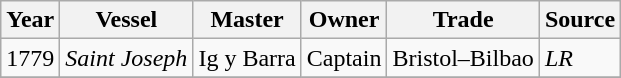<table class=" wikitable">
<tr>
<th>Year</th>
<th>Vessel</th>
<th>Master</th>
<th>Owner</th>
<th>Trade</th>
<th>Source</th>
</tr>
<tr>
<td>1779</td>
<td><em>Saint Joseph</em></td>
<td>Ig y Barra</td>
<td>Captain</td>
<td>Bristol–Bilbao</td>
<td><em>LR</em></td>
</tr>
<tr>
</tr>
</table>
